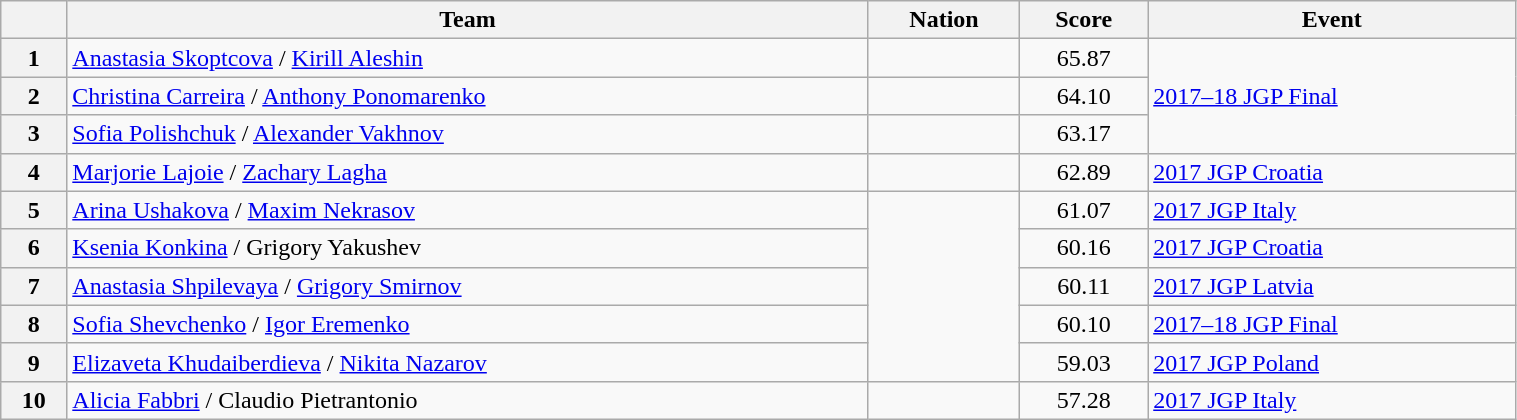<table class="wikitable sortable" style="text-align:left; width:80%">
<tr>
<th scope="col"></th>
<th scope="col">Team</th>
<th scope="col">Nation</th>
<th scope="col">Score</th>
<th scope="col">Event</th>
</tr>
<tr>
<th scope="row">1</th>
<td><a href='#'>Anastasia Skoptcova</a> / <a href='#'>Kirill Aleshin</a></td>
<td></td>
<td style="text-align:center;">65.87</td>
<td rowspan="3"><a href='#'>2017–18 JGP Final</a></td>
</tr>
<tr>
<th scope="row">2</th>
<td><a href='#'>Christina Carreira</a> / <a href='#'>Anthony Ponomarenko</a></td>
<td></td>
<td style="text-align:center;">64.10</td>
</tr>
<tr>
<th scope="row">3</th>
<td><a href='#'>Sofia Polishchuk</a> / <a href='#'>Alexander Vakhnov</a></td>
<td></td>
<td style="text-align:center;">63.17</td>
</tr>
<tr>
<th scope="row">4</th>
<td><a href='#'>Marjorie Lajoie</a> / <a href='#'>Zachary Lagha</a></td>
<td></td>
<td style="text-align:center;">62.89</td>
<td><a href='#'>2017 JGP Croatia</a></td>
</tr>
<tr>
<th scope="row">5</th>
<td><a href='#'>Arina Ushakova</a> / <a href='#'>Maxim Nekrasov</a></td>
<td rowspan="5"></td>
<td style="text-align:center;">61.07</td>
<td><a href='#'>2017 JGP Italy</a></td>
</tr>
<tr>
<th scope="row">6</th>
<td><a href='#'>Ksenia Konkina</a> / Grigory Yakushev</td>
<td style="text-align:center;">60.16</td>
<td><a href='#'>2017 JGP Croatia</a></td>
</tr>
<tr>
<th scope="row">7</th>
<td><a href='#'>Anastasia Shpilevaya</a> / <a href='#'>Grigory Smirnov</a></td>
<td style="text-align:center;">60.11</td>
<td><a href='#'>2017 JGP Latvia</a></td>
</tr>
<tr>
<th scope="row">8</th>
<td><a href='#'>Sofia Shevchenko</a> / <a href='#'>Igor Eremenko</a></td>
<td style="text-align:center;">60.10</td>
<td><a href='#'>2017–18 JGP Final</a></td>
</tr>
<tr>
<th scope="row">9</th>
<td><a href='#'>Elizaveta Khudaiberdieva</a> / <a href='#'>Nikita Nazarov</a></td>
<td style="text-align:center;">59.03</td>
<td><a href='#'>2017 JGP Poland</a></td>
</tr>
<tr>
<th scope="row">10</th>
<td><a href='#'>Alicia Fabbri</a> / Claudio Pietrantonio</td>
<td></td>
<td style="text-align:center;">57.28</td>
<td><a href='#'>2017 JGP Italy</a></td>
</tr>
</table>
